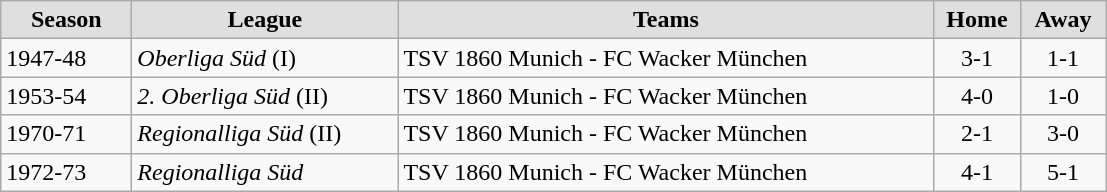<table class="wikitable">
<tr style="text-align:center; background:#dfdfdf;">
<td style="width:80px;"><strong>Season</strong></td>
<td style="width:170px;"><strong>League</strong></td>
<td style="width:350px;"><strong>Teams</strong></td>
<td style="width:50px;"><strong>Home</strong></td>
<td style="width:50px;"><strong>Away</strong></td>
</tr>
<tr>
<td style="text-align:left;">1947-48</td>
<td style="text-align:left;"><em>Oberliga Süd</em> (I)</td>
<td style="text-align:left;">TSV 1860 Munich - FC Wacker München</td>
<td style="text-align:center;">3-1</td>
<td style="text-align:center;">1-1</td>
</tr>
<tr>
<td style="text-align:left;">1953-54</td>
<td style="text-align:left;"><em>2. Oberliga Süd</em> (II)</td>
<td style="text-align:left;">TSV 1860 Munich - FC Wacker München</td>
<td style="text-align:center;">4-0</td>
<td style="text-align:center;">1-0</td>
</tr>
<tr>
<td style="text-align:left;">1970-71</td>
<td style="text-align:left;"><em>Regionalliga Süd</em> (II)</td>
<td style="text-align:left;">TSV 1860 Munich - FC Wacker München</td>
<td style="text-align:center;">2-1</td>
<td style="text-align:center;">3-0</td>
</tr>
<tr>
<td style="text-align:left;">1972-73</td>
<td style="text-align:left;"><em>Regionalliga Süd</em></td>
<td style="text-align:left;">TSV 1860 Munich - FC Wacker München</td>
<td style="text-align:center;">4-1</td>
<td style="text-align:center;">5-1</td>
</tr>
</table>
